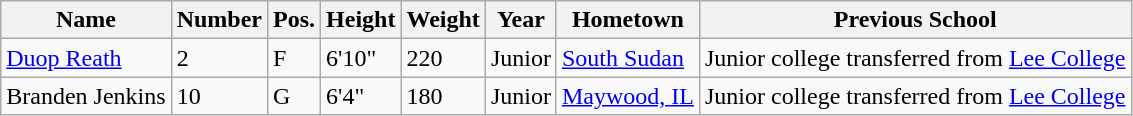<table class="wikitable sortable" border="1">
<tr>
<th>Name</th>
<th>Number</th>
<th>Pos.</th>
<th>Height</th>
<th>Weight</th>
<th>Year</th>
<th>Hometown</th>
<th class="unsortable">Previous School</th>
</tr>
<tr>
<td><a href='#'>Duop Reath</a></td>
<td>2</td>
<td>F</td>
<td>6'10"</td>
<td>220</td>
<td>Junior</td>
<td><a href='#'>South Sudan</a></td>
<td>Junior college transferred from <a href='#'>Lee College</a></td>
</tr>
<tr>
<td>Branden Jenkins</td>
<td>10</td>
<td>G</td>
<td>6'4"</td>
<td>180</td>
<td>Junior</td>
<td><a href='#'>Maywood, IL</a></td>
<td>Junior college transferred from <a href='#'>Lee College</a></td>
</tr>
</table>
